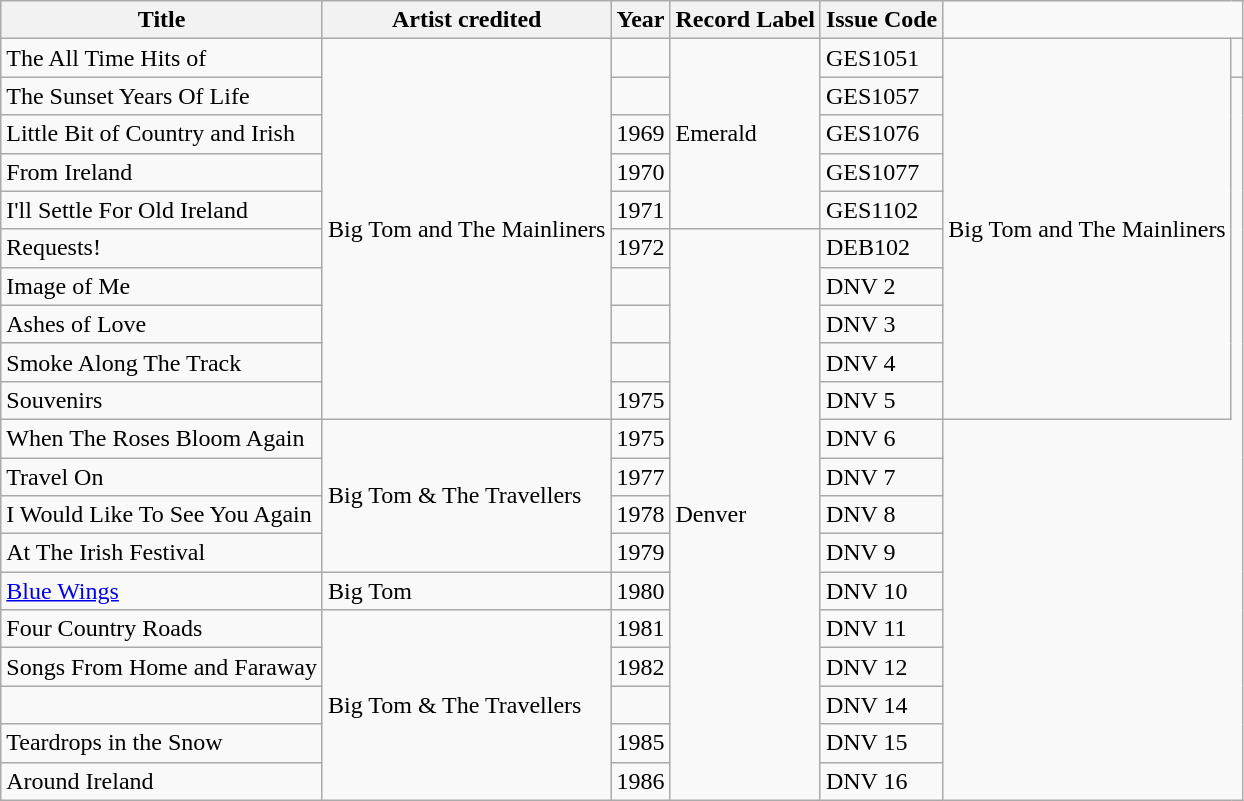<table class="wikitable">
<tr>
<th>Title</th>
<th>Artist credited</th>
<th>Year</th>
<th>Record Label</th>
<th>Issue Code</th>
</tr>
<tr>
<td>The All Time Hits of</td>
<td rowspan="10">Big Tom and The Mainliners</td>
<td></td>
<td rowspan="5">Emerald</td>
<td>GES1051</td>
<td rowspan="10">Big Tom and The Mainliners</td>
<td></td>
</tr>
<tr>
<td>The Sunset Years Of Life</td>
<td></td>
<td>GES1057</td>
</tr>
<tr>
<td>Little Bit of Country and Irish</td>
<td>1969</td>
<td>GES1076</td>
</tr>
<tr>
<td>From Ireland</td>
<td>1970</td>
<td>GES1077</td>
</tr>
<tr>
<td>I'll Settle For Old Ireland</td>
<td>1971</td>
<td>GES1102</td>
</tr>
<tr>
<td>Requests!</td>
<td>1972</td>
<td rowspan="15">Denver</td>
<td>DEB102</td>
</tr>
<tr>
<td>Image of Me</td>
<td></td>
<td>DNV 2</td>
</tr>
<tr>
<td>Ashes of Love</td>
<td></td>
<td>DNV 3</td>
</tr>
<tr>
<td>Smoke Along The Track</td>
<td></td>
<td>DNV 4</td>
</tr>
<tr>
<td>Souvenirs</td>
<td>1975</td>
<td>DNV 5</td>
</tr>
<tr>
<td>When The Roses Bloom Again</td>
<td rowspan="4">Big Tom & The Travellers</td>
<td>1975</td>
<td>DNV 6</td>
</tr>
<tr>
<td>Travel On</td>
<td>1977</td>
<td>DNV 7</td>
</tr>
<tr>
<td>I Would Like To See You Again</td>
<td>1978</td>
<td>DNV 8</td>
</tr>
<tr>
<td>At The Irish Festival</td>
<td>1979</td>
<td>DNV 9</td>
</tr>
<tr>
<td><a href='#'>Blue Wings</a></td>
<td>Big Tom</td>
<td>1980</td>
<td>DNV 10</td>
</tr>
<tr>
<td>Four Country Roads</td>
<td rowspan="5">Big Tom & The Travellers</td>
<td>1981</td>
<td>DNV 11</td>
</tr>
<tr>
<td>Songs From Home and Faraway</td>
<td>1982</td>
<td>DNV 12</td>
</tr>
<tr>
<td></td>
<td></td>
<td>DNV 14</td>
</tr>
<tr>
<td>Teardrops in the Snow</td>
<td>1985</td>
<td>DNV 15</td>
</tr>
<tr>
<td>Around Ireland</td>
<td>1986</td>
<td>DNV 16</td>
</tr>
</table>
